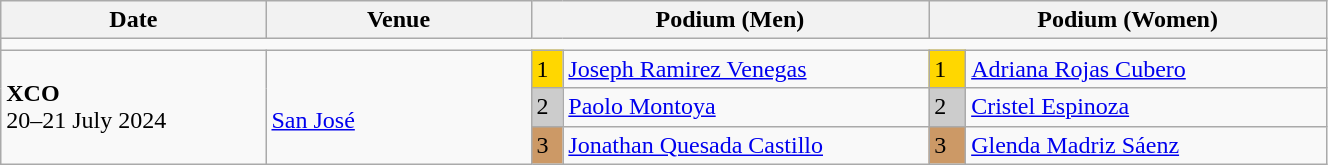<table class="wikitable" width=70%>
<tr>
<th>Date</th>
<th width=20%>Venue</th>
<th colspan=2 width=30%>Podium (Men)</th>
<th colspan=2 width=30%>Podium (Women)</th>
</tr>
<tr>
<td colspan=6></td>
</tr>
<tr>
<td rowspan=3><strong>XCO</strong> <br> 20–21 July 2024</td>
<td rowspan=3><br><a href='#'>San José</a></td>
<td bgcolor=FFD700>1</td>
<td><a href='#'>Joseph Ramirez Venegas</a></td>
<td bgcolor=FFD700>1</td>
<td><a href='#'>Adriana Rojas Cubero</a></td>
</tr>
<tr>
<td bgcolor=CCCCCC>2</td>
<td><a href='#'>Paolo Montoya</a></td>
<td bgcolor=CCCCCC>2</td>
<td><a href='#'>Cristel Espinoza</a></td>
</tr>
<tr>
<td bgcolor=CC9966>3</td>
<td><a href='#'>Jonathan Quesada Castillo</a></td>
<td bgcolor=CC9966>3</td>
<td><a href='#'>Glenda Madriz Sáenz</a></td>
</tr>
</table>
